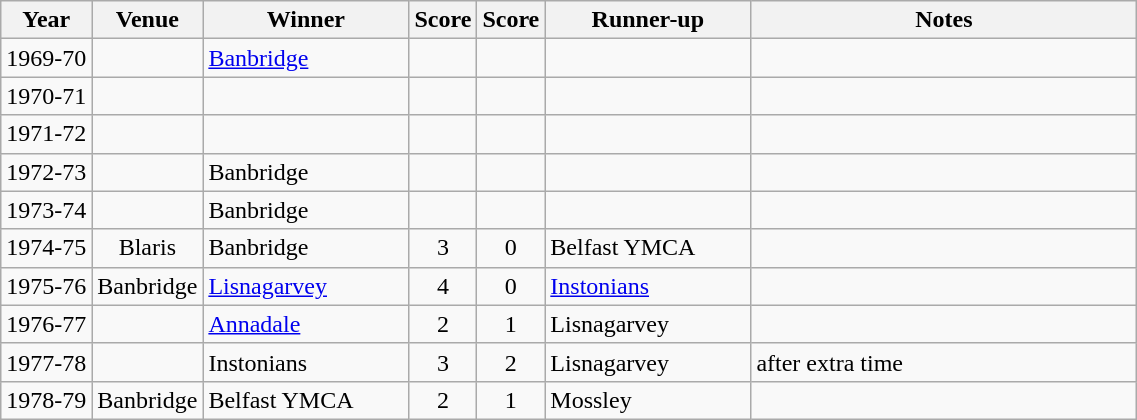<table class="wikitable">
<tr>
<th>Year</th>
<th>Venue</th>
<th width="130">Winner</th>
<th>Score</th>
<th>Score</th>
<th width="130">Runner-up</th>
<th width="250">Notes</th>
</tr>
<tr>
<td align="center">1969-70</td>
<td align="center"></td>
<td><a href='#'>Banbridge</a></td>
<td align="center"></td>
<td align="center"></td>
<td></td>
<td></td>
</tr>
<tr>
<td align="center">1970-71</td>
<td align="center"></td>
<td></td>
<td align="center"></td>
<td align="center"></td>
<td></td>
<td></td>
</tr>
<tr>
<td align="center">1971-72</td>
<td align="center"></td>
<td></td>
<td align="center"></td>
<td align="center"></td>
<td></td>
<td></td>
</tr>
<tr>
<td align="center">1972-73</td>
<td align="center"></td>
<td>Banbridge</td>
<td align="center"></td>
<td align="center"></td>
<td></td>
<td></td>
</tr>
<tr>
<td align="center">1973-74</td>
<td align="center"></td>
<td>Banbridge</td>
<td align="center"></td>
<td align="center"></td>
<td></td>
<td></td>
</tr>
<tr>
<td align="center">1974-75</td>
<td align="center">Blaris</td>
<td>Banbridge</td>
<td align="center">3</td>
<td align="center">0</td>
<td>Belfast YMCA</td>
<td></td>
</tr>
<tr>
<td align="center">1975-76</td>
<td align="center">Banbridge</td>
<td><a href='#'>Lisnagarvey</a></td>
<td align="center">4</td>
<td align="center">0</td>
<td><a href='#'>Instonians</a></td>
<td></td>
</tr>
<tr>
<td align="center">1976-77</td>
<td align="center"></td>
<td><a href='#'>Annadale</a></td>
<td align="center">2</td>
<td align="center">1</td>
<td>Lisnagarvey</td>
<td></td>
</tr>
<tr>
<td align="center">1977-78</td>
<td align="center"></td>
<td>Instonians</td>
<td align="center">3</td>
<td align="center">2</td>
<td>Lisnagarvey</td>
<td>after extra time</td>
</tr>
<tr>
<td align="center">1978-79</td>
<td align="center">Banbridge</td>
<td>Belfast YMCA</td>
<td align="center">2</td>
<td align="center">1</td>
<td>Mossley</td>
<td></td>
</tr>
</table>
